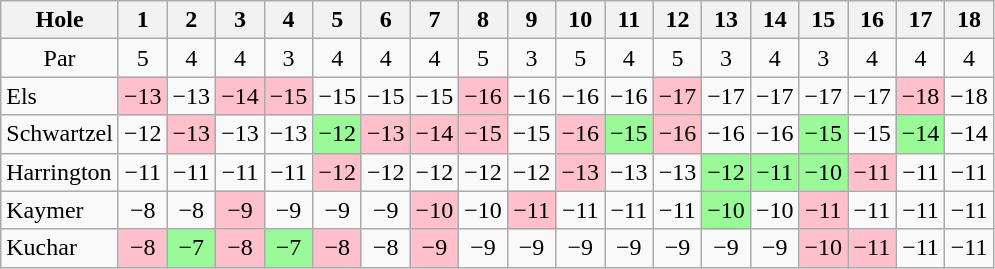<table class="wikitable" style="text-align:center">
<tr>
<th>Hole</th>
<th>1</th>
<th>2</th>
<th>3</th>
<th>4</th>
<th>5</th>
<th>6</th>
<th>7</th>
<th>8</th>
<th>9</th>
<th>10</th>
<th>11</th>
<th>12</th>
<th>13</th>
<th>14</th>
<th>15</th>
<th>16</th>
<th>17</th>
<th>18</th>
</tr>
<tr>
<td>Par</td>
<td>5</td>
<td>4</td>
<td>4</td>
<td>3</td>
<td>4</td>
<td>4</td>
<td>4</td>
<td>5</td>
<td>3</td>
<td>5</td>
<td>4</td>
<td>5</td>
<td>3</td>
<td>4</td>
<td>3</td>
<td>4</td>
<td>4</td>
<td>4</td>
</tr>
<tr>
<td align=left> Els</td>
<td style="background: Pink;">−13</td>
<td>−13</td>
<td style="background: Pink;">−14</td>
<td style="background: Pink;">−15</td>
<td>−15</td>
<td>−15</td>
<td>−15</td>
<td style="background: Pink;">−16</td>
<td>−16</td>
<td>−16</td>
<td>−16</td>
<td style="background: Pink;">−17</td>
<td>−17</td>
<td>−17</td>
<td>−17</td>
<td>−17</td>
<td style="background: Pink;">−18</td>
<td>−18</td>
</tr>
<tr>
<td align=left> Schwartzel</td>
<td>−12</td>
<td style="background: Pink;">−13</td>
<td>−13</td>
<td>−13</td>
<td style="background: PaleGreen;">−12</td>
<td style="background: Pink;">−13</td>
<td style="background: Pink;">−14</td>
<td style="background: Pink;">−15</td>
<td>−15</td>
<td style="background: Pink;">−16</td>
<td style="background: PaleGreen;">−15</td>
<td style="background: Pink;">−16</td>
<td>−16</td>
<td>−16</td>
<td style="background: PaleGreen;">−15</td>
<td>−15</td>
<td style="background: PaleGreen;">−14</td>
<td>−14</td>
</tr>
<tr>
<td align=left> Harrington</td>
<td>−11</td>
<td>−11</td>
<td>−11</td>
<td>−11</td>
<td style="background: Pink;">−12</td>
<td>−12</td>
<td>−12</td>
<td>−12</td>
<td>−12</td>
<td style="background: Pink;">−13</td>
<td>−13</td>
<td>−13</td>
<td style="background: PaleGreen;">−12</td>
<td style="background: PaleGreen;">−11</td>
<td style="background: PaleGreen;">−10</td>
<td style="background: Pink;">−11</td>
<td>−11</td>
<td>−11</td>
</tr>
<tr>
<td align=left> Kaymer</td>
<td>−8</td>
<td>−8</td>
<td style="background: Pink;">−9</td>
<td>−9</td>
<td>−9</td>
<td>−9</td>
<td style="background: Pink;">−10</td>
<td>−10</td>
<td style="background: Pink;">−11</td>
<td>−11</td>
<td>−11</td>
<td>−11</td>
<td style="background: PaleGreen;">−10</td>
<td>−10</td>
<td style="background: Pink;">−11</td>
<td>−11</td>
<td>−11</td>
<td>−11</td>
</tr>
<tr>
<td align=left> Kuchar</td>
<td style="background: Pink;">−8</td>
<td style="background: PaleGreen;">−7</td>
<td style="background: Pink;">−8</td>
<td style="background: PaleGreen;">−7</td>
<td style="background: Pink;">−8</td>
<td>−8</td>
<td style="background: Pink;">−9</td>
<td>−9</td>
<td>−9</td>
<td>−9</td>
<td>−9</td>
<td>−9</td>
<td>−9</td>
<td>−9</td>
<td style="background: Pink;">−10</td>
<td style="background: Pink;">−11</td>
<td>−11</td>
<td>−11</td>
</tr>
</table>
